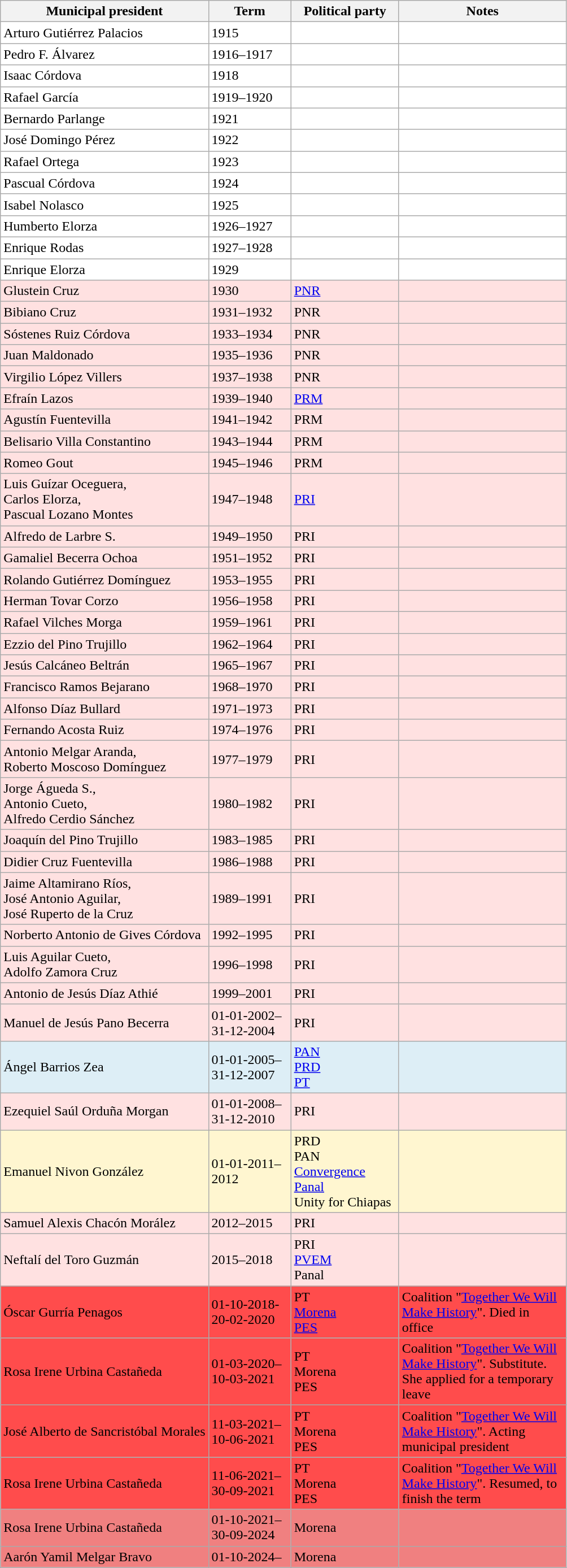<table class="wikitable">
<tr>
<th>Municipal president</th>
<th width=90px>Term</th>
<th width=120x>Political party</th>
<th width=190px>Notes</th>
</tr>
<tr style="background:#ffffff">
<td>Arturo Gutiérrez Palacios</td>
<td>1915</td>
<td></td>
<td></td>
</tr>
<tr style="background:#ffffff">
<td>Pedro F. Álvarez</td>
<td>1916–1917</td>
<td></td>
<td></td>
</tr>
<tr style="background:#ffffff">
<td>Isaac Córdova</td>
<td>1918</td>
<td></td>
<td></td>
</tr>
<tr style="background:#ffffff">
<td>Rafael García</td>
<td>1919–1920</td>
<td></td>
<td></td>
</tr>
<tr style="background:#ffffff">
<td>Bernardo Parlange</td>
<td>1921</td>
<td></td>
<td></td>
</tr>
<tr style="background:#ffffff">
<td>José Domingo Pérez</td>
<td>1922</td>
<td></td>
<td></td>
</tr>
<tr style="background:#ffffff">
<td>Rafael Ortega</td>
<td>1923</td>
<td></td>
<td></td>
</tr>
<tr style="background:#ffffff">
<td>Pascual Córdova</td>
<td>1924</td>
<td></td>
<td></td>
</tr>
<tr style="background:#ffffff">
<td>Isabel Nolasco</td>
<td>1925</td>
<td></td>
<td></td>
</tr>
<tr style="background:#ffffff">
<td>Humberto Elorza</td>
<td>1926–1927</td>
<td></td>
<td></td>
</tr>
<tr style="background:#ffffff">
<td>Enrique Rodas</td>
<td>1927–1928</td>
<td></td>
<td></td>
</tr>
<tr style="background:#ffffff">
<td>Enrique Elorza</td>
<td>1929</td>
<td></td>
<td></td>
</tr>
<tr style="background:#ffe1e1">
<td>Glustein Cruz</td>
<td>1930</td>
<td><a href='#'>PNR</a> </td>
<td></td>
</tr>
<tr style="background:#ffe1e1">
<td>Bibiano Cruz</td>
<td>1931–1932</td>
<td>PNR </td>
<td></td>
</tr>
<tr style="background:#ffe1e1">
<td>Sóstenes Ruiz Córdova</td>
<td>1933–1934</td>
<td>PNR </td>
<td></td>
</tr>
<tr style="background:#ffe1e1">
<td>Juan Maldonado</td>
<td>1935–1936</td>
<td>PNR </td>
<td></td>
</tr>
<tr style="background:#ffe1e1">
<td>Virgilio López Villers</td>
<td>1937–1938</td>
<td>PNR </td>
<td></td>
</tr>
<tr style="background:#ffe1e1">
<td>Efraín Lazos</td>
<td>1939–1940</td>
<td><a href='#'>PRM</a> </td>
<td></td>
</tr>
<tr style="background:#ffe1e1">
<td>Agustín Fuentevilla</td>
<td>1941–1942</td>
<td>PRM </td>
<td></td>
</tr>
<tr style="background:#ffe1e1">
<td>Belisario Villa Constantino</td>
<td>1943–1944</td>
<td>PRM </td>
<td></td>
</tr>
<tr style="background:#ffe1e1">
<td>Romeo Gout</td>
<td>1945–1946</td>
<td>PRM </td>
<td></td>
</tr>
<tr style="background:#ffe1e1">
<td>Luis Guízar Oceguera,<br> Carlos  Elorza,<br> Pascual Lozano Montes</td>
<td>1947–1948</td>
<td><a href='#'>PRI</a> </td>
<td></td>
</tr>
<tr style="background:#ffe1e1">
<td>Alfredo de Larbre S.</td>
<td>1949–1950</td>
<td>PRI </td>
<td></td>
</tr>
<tr style="background:#ffe1e1">
<td>Gamaliel Becerra Ochoa</td>
<td>1951–1952</td>
<td>PRI </td>
<td></td>
</tr>
<tr style="background:#ffe1e1">
<td>Rolando Gutiérrez Domínguez</td>
<td>1953–1955</td>
<td>PRI </td>
<td></td>
</tr>
<tr style="background:#ffe1e1">
<td>Herman Tovar Corzo</td>
<td>1956–1958</td>
<td>PRI </td>
<td></td>
</tr>
<tr style="background:#ffe1e1">
<td>Rafael Vilches Morga</td>
<td>1959–1961</td>
<td>PRI </td>
<td></td>
</tr>
<tr style="background:#ffe1e1">
<td>Ezzio del Pino Trujillo</td>
<td>1962–1964</td>
<td>PRI </td>
<td></td>
</tr>
<tr style="background:#ffe1e1">
<td>Jesús Calcáneo Beltrán</td>
<td>1965–1967</td>
<td>PRI </td>
<td></td>
</tr>
<tr style="background:#ffe1e1">
<td>Francisco Ramos Bejarano</td>
<td>1968–1970</td>
<td>PRI </td>
<td></td>
</tr>
<tr style="background:#ffe1e1">
<td>Alfonso Díaz Bullard</td>
<td>1971–1973</td>
<td>PRI </td>
<td></td>
</tr>
<tr style="background:#ffe1e1">
<td>Fernando Acosta Ruiz</td>
<td>1974–1976</td>
<td>PRI </td>
<td></td>
</tr>
<tr style="background:#ffe1e1">
<td>Antonio Melgar Aranda,<br> Roberto Moscoso Domínguez</td>
<td>1977–1979</td>
<td>PRI </td>
<td></td>
</tr>
<tr style="background:#ffe1e1">
<td>Jorge Águeda S.,<br> Antonio Cueto,<br> Alfredo Cerdio Sánchez</td>
<td>1980–1982</td>
<td>PRI </td>
<td></td>
</tr>
<tr style="background:#ffe1e1">
<td>Joaquín del Pino Trujillo</td>
<td>1983–1985</td>
<td>PRI </td>
<td></td>
</tr>
<tr style="background:#ffe1e1">
<td>Didier Cruz Fuentevilla</td>
<td>1986–1988</td>
<td>PRI </td>
<td></td>
</tr>
<tr style="background:#ffe1e1">
<td>Jaime Altamirano Ríos,<br> José Antonio Aguilar,<br> José Ruperto de la Cruz</td>
<td>1989–1991</td>
<td>PRI </td>
<td></td>
</tr>
<tr style="background:#ffe1e1">
<td>Norberto Antonio de Gives Córdova</td>
<td>1992–1995</td>
<td>PRI </td>
<td></td>
</tr>
<tr style="background:#ffe1e1">
<td>Luis Aguilar Cueto,<br> Adolfo Zamora Cruz</td>
<td>1996–1998</td>
<td>PRI </td>
<td></td>
</tr>
<tr style="background:#ffe1e1">
<td>Antonio de Jesús Díaz Athié</td>
<td>1999–2001</td>
<td>PRI </td>
<td></td>
</tr>
<tr style="background:#ffe1e1">
<td>Manuel de Jesús Pano Becerra</td>
<td>01-01-2002–31-12-2004</td>
<td>PRI </td>
<td></td>
</tr>
<tr style="background:#ddeef6">
<td>Ángel Barrios Zea</td>
<td>01-01-2005–31-12-2007</td>
<td><a href='#'>PAN</a> <br> <a href='#'>PRD</a> <br> <a href='#'>PT</a> </td>
<td></td>
</tr>
<tr style="background:#ffe1e1">
<td>Ezequiel Saúl Orduña Morgan</td>
<td>01-01-2008–31-12-2010</td>
<td>PRI </td>
<td></td>
</tr>
<tr style="background:#fff6d0">
<td>Emanuel Nivon González</td>
<td>01-01-2011–2012</td>
<td>PRD <br> PAN <br> <a href='#'>Convergence</a> <br> <a href='#'>Panal</a> <br> Unity for Chiapas</td>
<td></td>
</tr>
<tr style="background:#ffe1e1">
<td>Samuel Alexis Chacón Morález</td>
<td>2012–2015</td>
<td>PRI </td>
<td></td>
</tr>
<tr style="background:#ffe1e1">
<td>Neftalí del Toro Guzmán</td>
<td>2015–2018</td>
<td>PRI <br> <a href='#'>PVEM</a> <br> Panal </td>
<td></td>
</tr>
<tr style="background:#ff4c4c">
<td>Óscar Gurría Penagos</td>
<td>01-10-2018-20-02-2020</td>
<td>PT <br> <a href='#'>Morena</a> <br> <a href='#'>PES</a> </td>
<td>Coalition "<a href='#'>Together We Will Make History</a>". Died in office</td>
</tr>
<tr style="background:#ff4c4c">
<td>Rosa Irene Urbina Castañeda</td>
<td>01-03-2020–10-03-2021</td>
<td>PT <br> Morena <br> PES </td>
<td>Coalition "<a href='#'>Together We Will Make History</a>". Substitute. She applied for a temporary leave</td>
</tr>
<tr style="background:#ff4c4c">
<td>José Alberto de Sancristóbal Morales</td>
<td>11-03-2021–10-06-2021</td>
<td>PT <br> Morena <br> PES </td>
<td>Coalition "<a href='#'>Together We Will Make History</a>". Acting municipal president</td>
</tr>
<tr style="background:#ff4c4c">
<td>Rosa Irene Urbina Castañeda</td>
<td>11-06-2021–30-09-2021</td>
<td>PT <br> Morena <br> PES </td>
<td>Coalition "<a href='#'>Together We Will Make History</a>". Resumed, to finish the term</td>
</tr>
<tr style="background:#f08080;">
<td>Rosa Irene Urbina Castañeda</td>
<td>01-10-2021–30-09-2024</td>
<td>Morena <br></td>
<td></td>
</tr>
<tr style="background:#f08080;">
<td>Aarón Yamil Melgar Bravo</td>
<td>01-10-2024–</td>
<td>Morena </td>
<td></td>
</tr>
</table>
